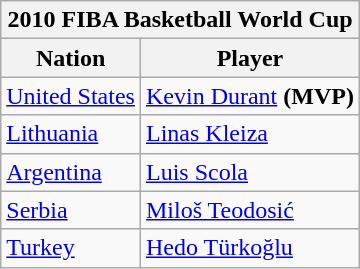<table class="wikitable">
<tr>
<th colspan="2">2010 FIBA Basketball World Cup</th>
</tr>
<tr>
<th>Nation</th>
<th>Player</th>
</tr>
<tr>
<td><a href='#'>United States</a></td>
<td><a href='#'>Kevin Durant</a> <strong>(MVP)</strong></td>
</tr>
<tr>
<td><a href='#'>Lithuania</a></td>
<td><a href='#'>Linas Kleiza</a></td>
</tr>
<tr>
<td><a href='#'>Argentina</a></td>
<td><a href='#'>Luis Scola</a></td>
</tr>
<tr>
<td><a href='#'>Serbia</a></td>
<td><a href='#'>Miloš Teodosić</a></td>
</tr>
<tr>
<td><a href='#'>Turkey</a></td>
<td><a href='#'>Hedo Türkoğlu</a></td>
</tr>
</table>
